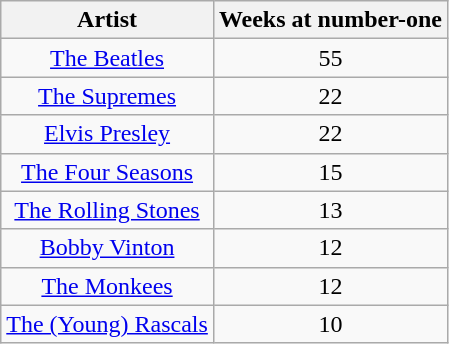<table class="wikitable sortable" border="1" style="text-align: center;">
<tr>
<th>Artist</th>
<th>Weeks at number-one</th>
</tr>
<tr>
<td><a href='#'>The Beatles</a></td>
<td>55</td>
</tr>
<tr>
<td><a href='#'>The Supremes</a></td>
<td>22</td>
</tr>
<tr>
<td><a href='#'>Elvis Presley</a></td>
<td>22</td>
</tr>
<tr>
<td><a href='#'>The Four Seasons</a></td>
<td>15</td>
</tr>
<tr>
<td><a href='#'>The Rolling Stones</a></td>
<td>13</td>
</tr>
<tr>
<td><a href='#'>Bobby Vinton</a></td>
<td>12</td>
</tr>
<tr>
<td><a href='#'>The Monkees</a></td>
<td>12</td>
</tr>
<tr>
<td><a href='#'>The (Young) Rascals</a></td>
<td>10</td>
</tr>
</table>
